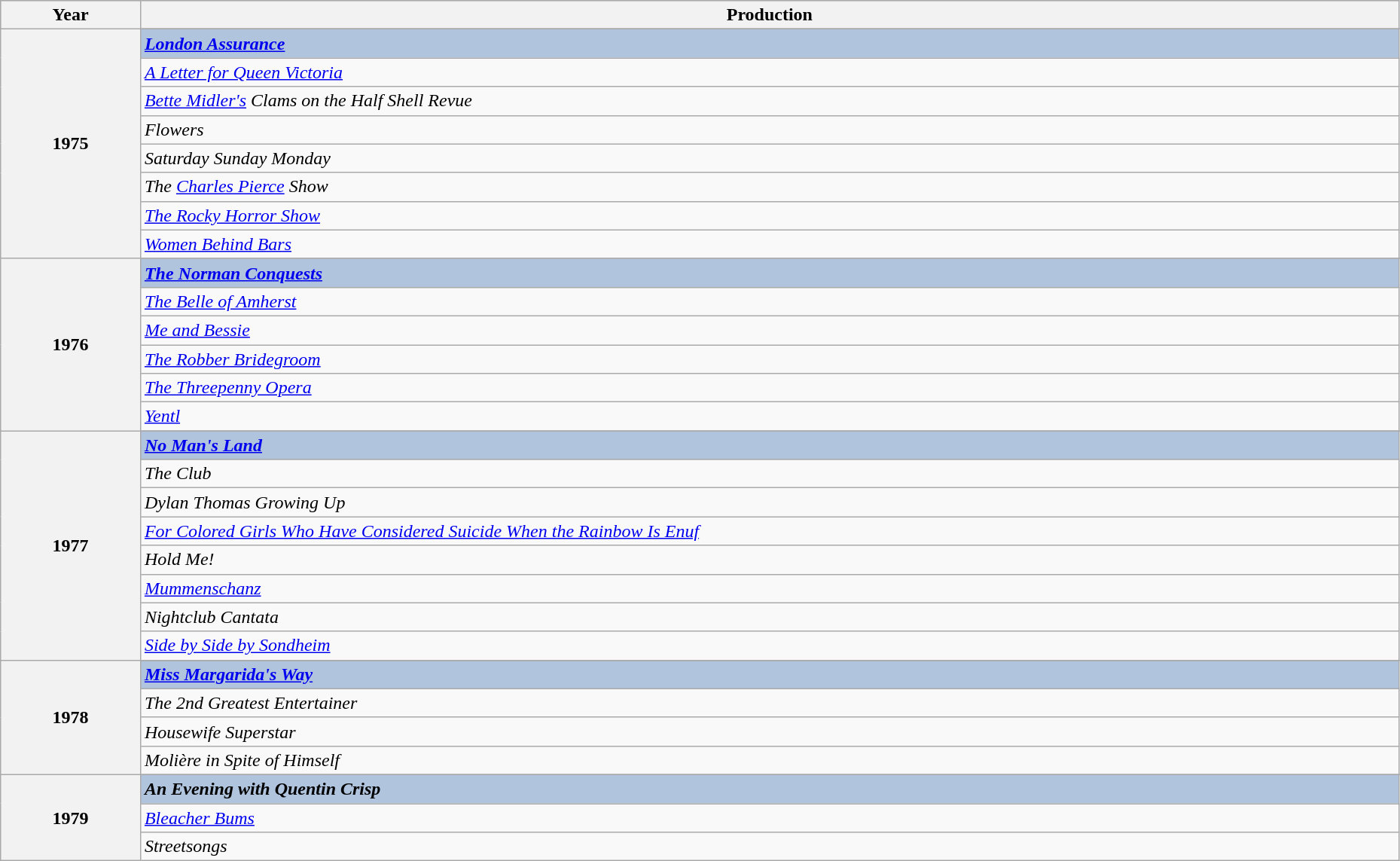<table class="wikitable" style="width:98%;">
<tr style="background:#bebebe;">
<th style="width:10%;">Year</th>
<th style="width:90%;">Production</th>
</tr>
<tr>
<th rowspan="9">1975</th>
</tr>
<tr style="background:#B0C4DE">
<td><strong><em><a href='#'>London Assurance</a></em></strong></td>
</tr>
<tr>
<td><em><a href='#'>A Letter for Queen Victoria</a></em></td>
</tr>
<tr>
<td><em><a href='#'>Bette Midler's</a> Clams on the Half Shell Revue</em></td>
</tr>
<tr>
<td><em>Flowers</em></td>
</tr>
<tr>
<td><em>Saturday Sunday Monday</em></td>
</tr>
<tr>
<td><em>The <a href='#'>Charles Pierce</a> Show</em></td>
</tr>
<tr>
<td><em><a href='#'>The Rocky Horror Show</a></em></td>
</tr>
<tr>
<td><em><a href='#'>Women Behind Bars</a></em></td>
</tr>
<tr>
<th rowspan="7">1976</th>
</tr>
<tr style="background:#B0C4DE">
<td><strong><em><a href='#'>The Norman Conquests</a></em></strong></td>
</tr>
<tr>
<td><em><a href='#'>The Belle of Amherst</a></em></td>
</tr>
<tr>
<td><em><a href='#'>Me and Bessie</a></em></td>
</tr>
<tr>
<td><em><a href='#'>The Robber Bridegroom</a></em></td>
</tr>
<tr>
<td><em><a href='#'>The Threepenny Opera</a></em></td>
</tr>
<tr>
<td><em><a href='#'>Yentl</a></em></td>
</tr>
<tr>
<th rowspan="9">1977</th>
</tr>
<tr style="background:#B0C4DE">
<td><strong><em><a href='#'>No Man's Land</a></em></strong></td>
</tr>
<tr>
<td><em>The Club</em></td>
</tr>
<tr>
<td><em>Dylan Thomas Growing Up</em></td>
</tr>
<tr>
<td><em><a href='#'>For Colored Girls Who Have Considered Suicide When the Rainbow Is Enuf</a></em></td>
</tr>
<tr>
<td><em>Hold Me!</em></td>
</tr>
<tr>
<td><em><a href='#'>Mummenschanz</a></em></td>
</tr>
<tr>
<td><em>Nightclub Cantata</em></td>
</tr>
<tr>
<td><em><a href='#'>Side by Side by Sondheim</a></em></td>
</tr>
<tr>
<th rowspan="5">1978</th>
</tr>
<tr style="background:#B0C4DE">
<td><strong><em><a href='#'>Miss Margarida's Way</a></em></strong></td>
</tr>
<tr>
<td><em>The 2nd Greatest Entertainer</em></td>
</tr>
<tr>
<td><em>Housewife Superstar</em></td>
</tr>
<tr>
<td><em>Molière in Spite of Himself</em></td>
</tr>
<tr>
<th rowspan="4">1979</th>
</tr>
<tr style="background:#B0C4DE">
<td><strong><em>An Evening with Quentin Crisp</em></strong></td>
</tr>
<tr>
<td><em><a href='#'>Bleacher Bums</a></em></td>
</tr>
<tr>
<td><em>Streetsongs</em></td>
</tr>
</table>
